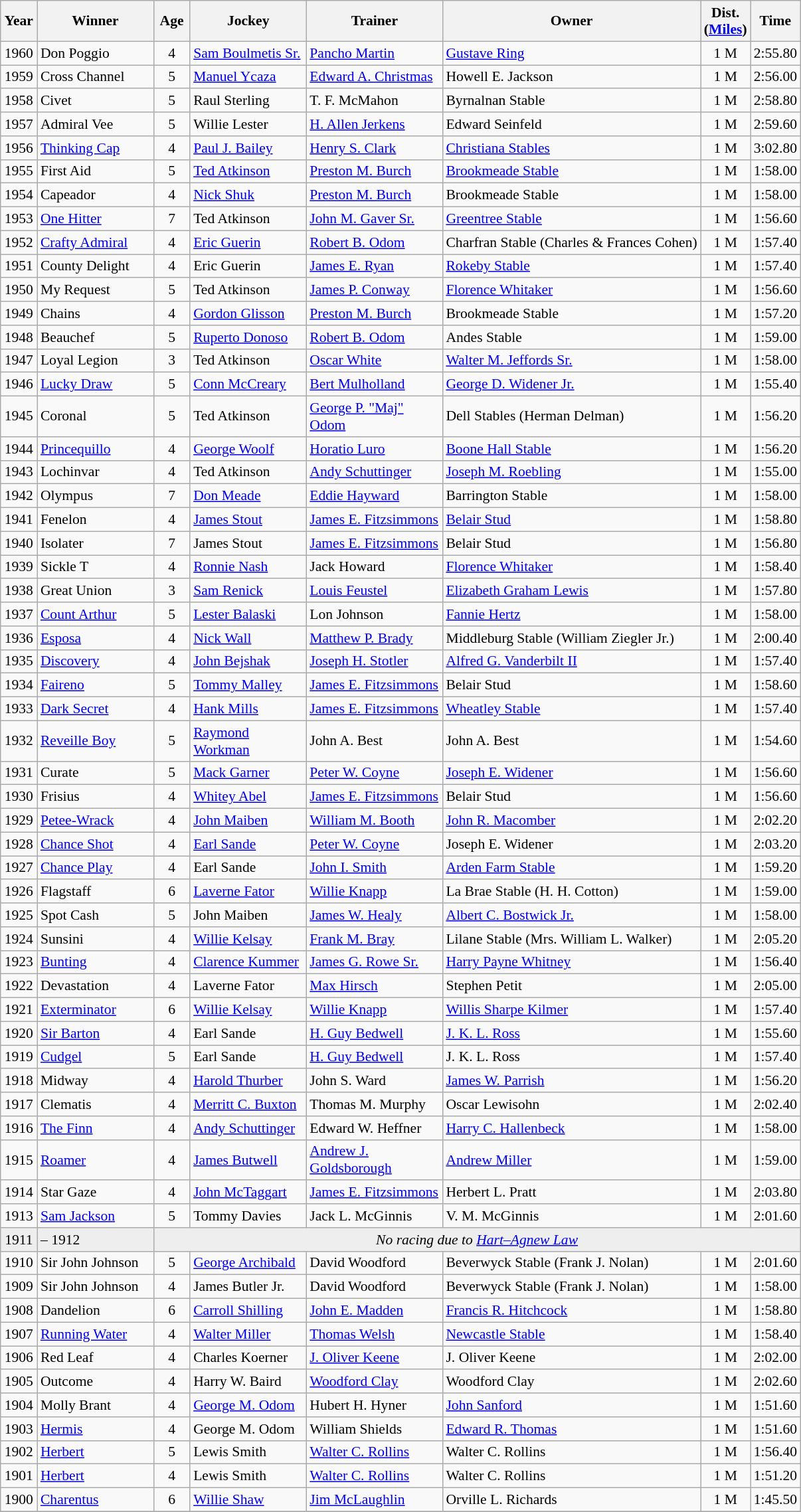<table class="wikitable sortable" style="font-size:90%">
<tr>
<th style="width:30px">Year<br></th>
<th style="width:110px">Winner<br></th>
<th style="width:30px">Age<br></th>
<th style="width:110px">Jockey<br></th>
<th style="width:130px">Trainer<br></th>
<th>Owner<br></th>
<th style="width:25px">Dist.<br> <span>(<a href='#'>Miles</a>)</span></th>
<th style="width:25px">Time<br></th>
</tr>
<tr>
<td align=center>1960</td>
<td>Don Poggio</td>
<td align=center>4</td>
<td><a href='#'>Sam Boulmetis Sr.</a></td>
<td><a href='#'>Pancho Martin</a></td>
<td><a href='#'>Gustave Ring</a></td>
<td align=center>1<span> M</span></td>
<td align=center>2:55.80</td>
</tr>
<tr>
<td align=center>1959</td>
<td>Cross Channel</td>
<td align=center>5</td>
<td><a href='#'>Manuel Ycaza</a></td>
<td><a href='#'>Edward A. Christmas</a></td>
<td>Howell E. Jackson</td>
<td align=center>1<span> M</span></td>
<td align=center>2:56.00</td>
</tr>
<tr>
<td align=center>1958</td>
<td>Civet</td>
<td align=center>5</td>
<td>Raul Sterling</td>
<td>T. F. McMahon</td>
<td>Byrnalnan Stable</td>
<td align=center>1<span> M</span></td>
<td align=center>2:58.80</td>
</tr>
<tr>
<td align=center>1957</td>
<td>Admiral Vee</td>
<td align=center>5</td>
<td>Willie Lester</td>
<td><a href='#'>H. Allen Jerkens</a></td>
<td>Edward Seinfeld</td>
<td align=center>1<span> M</span></td>
<td align=center>2:59.60</td>
</tr>
<tr>
<td align=center>1956</td>
<td><a href='#'>Thinking Cap</a></td>
<td align=center>4</td>
<td><a href='#'>Paul J. Bailey</a></td>
<td><a href='#'>Henry S. Clark</a></td>
<td><a href='#'>Christiana Stables</a></td>
<td align=center>1<span> M</span></td>
<td align=center>3:02.80</td>
</tr>
<tr>
<td align=center>1955</td>
<td>First Aid</td>
<td align=center>5</td>
<td><a href='#'>Ted Atkinson</a></td>
<td><a href='#'>Preston M. Burch</a></td>
<td><a href='#'>Brookmeade Stable</a></td>
<td align=center>1<span> M</span></td>
<td align=center>1:58.00</td>
</tr>
<tr>
<td align=center>1954</td>
<td>Capeador</td>
<td align=center>4</td>
<td><a href='#'>Nick Shuk</a></td>
<td><a href='#'>Preston M. Burch</a></td>
<td>Brookmeade Stable</td>
<td align=center>1<span> M</span></td>
<td align=center>1:58.00</td>
</tr>
<tr>
<td align=center>1953</td>
<td><a href='#'>One Hitter</a></td>
<td align=center>7</td>
<td>Ted Atkinson</td>
<td><a href='#'>John M. Gaver Sr.</a></td>
<td><a href='#'>Greentree Stable</a></td>
<td align=center>1<span> M</span></td>
<td align=center>1:56.60</td>
</tr>
<tr>
<td align=center>1952</td>
<td><a href='#'>Crafty Admiral</a></td>
<td align=center>4</td>
<td><a href='#'>Eric Guerin</a></td>
<td><a href='#'>Robert B. Odom</a></td>
<td>Charfran Stable (Charles & Frances Cohen)</td>
<td align=center>1<span> M</span></td>
<td align=center>1:57.40</td>
</tr>
<tr>
<td align=center>1951</td>
<td>County Delight</td>
<td align=center>4</td>
<td>Eric Guerin</td>
<td><a href='#'>James E. Ryan</a></td>
<td><a href='#'>Rokeby Stable</a></td>
<td align=center>1<span> M</span></td>
<td align=center>1:57.40</td>
</tr>
<tr>
<td align=center>1950</td>
<td>My Request</td>
<td align=center>5</td>
<td>Ted Atkinson</td>
<td><a href='#'>James P. Conway</a></td>
<td><a href='#'>Florence Whitaker</a></td>
<td align=center>1<span> M</span></td>
<td align=center>1:56.60</td>
</tr>
<tr>
<td align=center>1949</td>
<td>Chains</td>
<td align=center>4</td>
<td><a href='#'>Gordon Glisson</a></td>
<td><a href='#'>Preston M. Burch</a></td>
<td>Brookmeade Stable</td>
<td align=center>1<span> M</span></td>
<td align=center>1:57.20</td>
</tr>
<tr>
<td align=center>1948</td>
<td>Beauchef</td>
<td align=center>5</td>
<td><a href='#'>Ruperto Donoso</a></td>
<td><a href='#'>Robert B. Odom</a></td>
<td>Andes Stable</td>
<td align=center>1<span> M</span></td>
<td align=center>1:59.00</td>
</tr>
<tr>
<td align=center>1947</td>
<td>Loyal Legion</td>
<td align=center>3</td>
<td>Ted Atkinson</td>
<td><a href='#'>Oscar White</a></td>
<td><a href='#'>Walter M. Jeffords Sr.</a></td>
<td align=center>1<span> M</span></td>
<td align=center>1:58.00</td>
</tr>
<tr>
<td align=center>1946</td>
<td><a href='#'>Lucky Draw</a></td>
<td align=center>5</td>
<td><a href='#'>Conn McCreary</a></td>
<td><a href='#'>Bert Mulholland</a></td>
<td><a href='#'>George D. Widener Jr.</a></td>
<td align=center>1<span> M</span></td>
<td align=center>1:55.40</td>
</tr>
<tr>
<td align=center>1945</td>
<td>Coronal</td>
<td align=center>5</td>
<td>Ted Atkinson</td>
<td><a href='#'>George P. "Maj" Odom</a></td>
<td>Dell Stables (Herman Delman)</td>
<td align=center>1<span> M</span></td>
<td align=center>1:56.20</td>
</tr>
<tr>
<td align=center>1944</td>
<td><a href='#'>Princequillo</a></td>
<td align=center>4</td>
<td><a href='#'>George Woolf</a></td>
<td><a href='#'>Horatio Luro</a></td>
<td><a href='#'>Boone Hall Stable</a></td>
<td align=center>1<span> M</span></td>
<td align=center>1:56.20</td>
</tr>
<tr>
<td align=center>1943</td>
<td>Lochinvar</td>
<td align=center>4</td>
<td>Ted Atkinson</td>
<td><a href='#'>Andy Schuttinger</a></td>
<td><a href='#'>Joseph M. Roebling</a></td>
<td align=center>1<span> M</span></td>
<td align=center>1:55.00</td>
</tr>
<tr>
<td align=center>1942</td>
<td>Olympus</td>
<td align=center>7</td>
<td><a href='#'>Don Meade</a></td>
<td><a href='#'>Eddie Hayward</a></td>
<td>Barrington Stable</td>
<td align=center>1<span> M</span></td>
<td align=center>1:58.00</td>
</tr>
<tr>
<td align=center>1941</td>
<td>Fenelon</td>
<td align=center>4</td>
<td><a href='#'>James Stout</a></td>
<td><a href='#'>James E. Fitzsimmons</a></td>
<td><a href='#'>Belair Stud</a></td>
<td align=center>1<span> M</span></td>
<td align=center>1:58.80</td>
</tr>
<tr>
<td align=center>1940</td>
<td>Isolater</td>
<td align=center>7</td>
<td>James Stout</td>
<td><a href='#'>James E. Fitzsimmons</a></td>
<td>Belair Stud</td>
<td align=center>1<span> M</span></td>
<td align=center>1:56.80</td>
</tr>
<tr>
<td align=center>1939</td>
<td>Sickle T</td>
<td align=center>4</td>
<td><a href='#'>Ronnie Nash</a></td>
<td>Jack Howard</td>
<td><a href='#'>Florence Whitaker</a></td>
<td align=center>1<span> M</span></td>
<td align=center>1:58.40</td>
</tr>
<tr>
<td align=center>1938</td>
<td>Great Union</td>
<td align=center>3</td>
<td><a href='#'>Sam Renick</a></td>
<td><a href='#'>Louis Feustel</a></td>
<td><a href='#'>Elizabeth Graham Lewis</a></td>
<td align=center>1<span> M</span></td>
<td align=center>1:57.80</td>
</tr>
<tr>
<td align=center>1937</td>
<td><a href='#'>Count Arthur</a></td>
<td align=center>5</td>
<td><a href='#'>Lester Balaski</a></td>
<td>Lon Johnson</td>
<td><a href='#'>Fannie Hertz</a></td>
<td align=center>1<span> M</span></td>
<td align=center>1:58.00</td>
</tr>
<tr>
<td align=center>1936</td>
<td><a href='#'>Esposa</a></td>
<td align=center>4</td>
<td><a href='#'>Nick Wall</a></td>
<td><a href='#'>Matthew P. Brady</a></td>
<td>Middleburg Stable (William Ziegler Jr.)</td>
<td align=center>1<span> M</span></td>
<td align=center>2:00.40</td>
</tr>
<tr>
<td align=center>1935</td>
<td><a href='#'>Discovery</a></td>
<td align=center>4</td>
<td><a href='#'>John Bejshak</a></td>
<td><a href='#'>Joseph H. Stotler</a></td>
<td><a href='#'>Alfred G. Vanderbilt II</a></td>
<td align=center>1<span> M</span></td>
<td align=center>1:57.40</td>
</tr>
<tr>
<td align=center>1934</td>
<td><a href='#'>Faireno</a></td>
<td align=center>5</td>
<td><a href='#'>Tommy Malley</a></td>
<td><a href='#'>James E. Fitzsimmons</a></td>
<td>Belair Stud</td>
<td align=center>1<span> M</span></td>
<td align=center>1:58.60</td>
</tr>
<tr>
<td align=center>1933</td>
<td><a href='#'>Dark Secret</a></td>
<td align=center>4</td>
<td><a href='#'>Hank Mills</a></td>
<td><a href='#'>James E. Fitzsimmons</a></td>
<td><a href='#'>Wheatley Stable</a></td>
<td align=center>1<span> M</span></td>
<td align=center>1:57.40</td>
</tr>
<tr>
<td align=center>1932</td>
<td><a href='#'>Reveille Boy</a></td>
<td align=center>5</td>
<td><a href='#'>Raymond Workman</a></td>
<td>John A. Best</td>
<td>John A. Best</td>
<td align=center>1<span> M</span></td>
<td align=center>1:54.60</td>
</tr>
<tr>
<td align=center>1931</td>
<td>Curate</td>
<td align=center>5</td>
<td><a href='#'>Mack Garner</a></td>
<td><a href='#'>Peter W. Coyne</a></td>
<td><a href='#'>Joseph E. Widener</a></td>
<td align=center>1<span> M</span></td>
<td align=center>1:56.60</td>
</tr>
<tr>
<td align=center>1930</td>
<td>Frisius</td>
<td align=center>4</td>
<td><a href='#'>Whitey Abel</a></td>
<td><a href='#'>James E. Fitzsimmons</a></td>
<td>Belair Stud</td>
<td align=center>1<span> M</span></td>
<td align=center>1:56.60</td>
</tr>
<tr>
<td align=center>1929</td>
<td><a href='#'>Petee-Wrack</a></td>
<td align=center>4</td>
<td><a href='#'>John Maiben</a></td>
<td><a href='#'>William M. Booth</a></td>
<td><a href='#'>John R. Macomber</a></td>
<td align=center>1<span> M</span></td>
<td align=center>2:02.20</td>
</tr>
<tr>
<td align=center>1928</td>
<td><a href='#'>Chance Shot</a></td>
<td align=center>4</td>
<td><a href='#'>Earl Sande</a></td>
<td><a href='#'>Peter W. Coyne</a></td>
<td>Joseph E. Widener</td>
<td align=center>1<span> M</span></td>
<td align=center>2:03.20</td>
</tr>
<tr>
<td align=center>1927</td>
<td><a href='#'>Chance Play</a></td>
<td align=center>4</td>
<td>Earl Sande</td>
<td><a href='#'>John I. Smith</a></td>
<td><a href='#'>Arden Farm Stable</a></td>
<td align=center>1<span> M</span></td>
<td align=center>1:59.20</td>
</tr>
<tr>
<td align=center>1926</td>
<td>Flagstaff</td>
<td align=center>6</td>
<td><a href='#'>Laverne Fator</a></td>
<td><a href='#'>Willie Knapp</a></td>
<td>La Brae Stable (H. H. Cotton)</td>
<td align=center>1<span> M</span></td>
<td align=center>1:59.00</td>
</tr>
<tr>
<td align=center>1925</td>
<td>Spot Cash</td>
<td align=center>5</td>
<td>John Maiben</td>
<td><a href='#'>James W. Healy</a></td>
<td><a href='#'>Albert C. Bostwick Jr.</a></td>
<td align=center>1<span> M</span></td>
<td align=center>1:58.00</td>
</tr>
<tr>
<td align=center>1924</td>
<td>Sunsini</td>
<td align=center>4</td>
<td><a href='#'>Willie Kelsay</a></td>
<td><a href='#'>Frank M. Bray</a></td>
<td>Lilane Stable (Mrs. William L. Walker)</td>
<td align=center>1<span> M</span></td>
<td align=center>2:05.20</td>
</tr>
<tr>
<td align=center>1923</td>
<td><a href='#'>Bunting</a></td>
<td align=center>4</td>
<td><a href='#'>Clarence Kummer</a></td>
<td><a href='#'>James G. Rowe Sr.</a></td>
<td><a href='#'>Harry Payne Whitney</a></td>
<td align=center>1<span> M</span></td>
<td align=center>1:56.40</td>
</tr>
<tr>
<td align=center>1922</td>
<td>Devastation</td>
<td align=center>4</td>
<td>Laverne Fator</td>
<td><a href='#'>Max Hirsch</a></td>
<td>Stephen Petit</td>
<td align=center>1<span> M</span></td>
<td align=center>2:05.00</td>
</tr>
<tr>
<td align=center>1921</td>
<td><a href='#'>Exterminator</a></td>
<td align=center>6</td>
<td><a href='#'>Willie Kelsay</a></td>
<td><a href='#'>Willie Knapp</a></td>
<td><a href='#'>Willis Sharpe Kilmer</a></td>
<td align=center>1<span> M</span></td>
<td align=center>1:57.40</td>
</tr>
<tr>
<td align=center>1920</td>
<td><a href='#'>Sir Barton</a></td>
<td align=center>4</td>
<td>Earl Sande</td>
<td><a href='#'>H. Guy Bedwell</a></td>
<td><a href='#'>J. K. L. Ross</a></td>
<td align=center>1<span> M</span></td>
<td align=center>1:55.60</td>
</tr>
<tr>
<td align=center>1919</td>
<td><a href='#'>Cudgel</a></td>
<td align=center>5</td>
<td>Earl Sande</td>
<td><a href='#'>H. Guy Bedwell</a></td>
<td>J. K. L. Ross</td>
<td align=center>1<span> M</span></td>
<td align=center>1:57.40</td>
</tr>
<tr>
<td align=center>1918</td>
<td>Midway</td>
<td align=center>4</td>
<td><a href='#'>Harold Thurber</a></td>
<td>John S. Ward</td>
<td><a href='#'>James W. Parrish</a></td>
<td align=center>1<span> M</span></td>
<td align=center>1:56.20</td>
</tr>
<tr>
<td align=center>1917</td>
<td>Clematis</td>
<td align=center>4</td>
<td><a href='#'>Merritt C. Buxton</a></td>
<td>Thomas M. Murphy</td>
<td>Oscar Lewisohn</td>
<td align=center>1<span> M</span></td>
<td align=center>2:02.40</td>
</tr>
<tr>
<td align=center>1916</td>
<td><a href='#'>The Finn</a></td>
<td align=center>4</td>
<td><a href='#'>Andy Schuttinger</a></td>
<td>Edward W. Heffner</td>
<td><a href='#'>Harry C. Hallenbeck</a></td>
<td align=center>1<span> M</span></td>
<td align=center>1:58.00</td>
</tr>
<tr>
<td align=center>1915</td>
<td><a href='#'>Roamer</a></td>
<td align=center>4</td>
<td><a href='#'>James Butwell</a></td>
<td><a href='#'>Andrew J. Goldsborough</a></td>
<td><a href='#'>Andrew Miller</a></td>
<td align=center>1<span> M</span></td>
<td align=center>1:59.00</td>
</tr>
<tr>
<td align=center>1914</td>
<td>Star Gaze</td>
<td align=center>4</td>
<td><a href='#'>John McTaggart</a></td>
<td><a href='#'>James E. Fitzsimmons</a></td>
<td>Herbert L. Pratt</td>
<td align=center>1<span> M</span></td>
<td align=center>2:03.80</td>
</tr>
<tr>
<td align=center>1913</td>
<td><a href='#'>Sam Jackson</a></td>
<td align=center>5</td>
<td>Tommy Davies</td>
<td>Jack L. McGinnis</td>
<td>V. M. McGinnis</td>
<td align=center>1<span> M</span></td>
<td align=center>2:01.60</td>
</tr>
<tr bgcolor="#eeeeee">
<td align=center>1911</td>
<td>– 1912</td>
<td align=center  colspan=8><em>No racing due to <a href='#'>Hart–Agnew Law</a></em></td>
</tr>
<tr>
<td align=center>1910</td>
<td>Sir John Johnson</td>
<td align=center>5</td>
<td><a href='#'>George Archibald</a></td>
<td>David Woodford</td>
<td>Beverwyck Stable (Frank J. Nolan)</td>
<td align=center>1<span> M</span></td>
<td align=center>2:01.60</td>
</tr>
<tr>
<td align=center>1909</td>
<td>Sir John Johnson</td>
<td align=center>4</td>
<td>James Butler Jr.</td>
<td>David Woodford</td>
<td>Beverwyck Stable (Frank J. Nolan)</td>
<td align=center>1<span> M</span></td>
<td align=center>1:58.00</td>
</tr>
<tr>
<td align=center>1908</td>
<td>Dandelion</td>
<td align=center>6</td>
<td><a href='#'>Carroll Shilling</a></td>
<td><a href='#'>John E. Madden</a></td>
<td><a href='#'>Francis R. Hitchcock</a></td>
<td align=center>1<span> M</span></td>
<td align=center>1:58.80</td>
</tr>
<tr>
<td align=center>1907</td>
<td><a href='#'>Running Water</a></td>
<td align=center>4</td>
<td><a href='#'>Walter Miller</a></td>
<td><a href='#'>Thomas Welsh</a></td>
<td><a href='#'>Newcastle Stable</a></td>
<td align=center>1<span> M</span></td>
<td align=center>1:58.40</td>
</tr>
<tr>
<td align=center>1906</td>
<td>Red Leaf</td>
<td align=center>4</td>
<td>Charles Koerner</td>
<td><a href='#'>J. Oliver Keene</a></td>
<td>J. Oliver Keene</td>
<td align=center>1<span> M</span></td>
<td align=center>2:02.00</td>
</tr>
<tr>
<td align=center>1905</td>
<td>Outcome</td>
<td align=center>4</td>
<td>Harry W. Baird</td>
<td><a href='#'>Woodford Clay</a></td>
<td>Woodford Clay</td>
<td align=center>1<span> M</span></td>
<td align=center>2:02.60</td>
</tr>
<tr>
<td align=center>1904</td>
<td>Molly Brant</td>
<td align=center>4</td>
<td><a href='#'>George M. Odom</a></td>
<td>Hubert H. Hyner</td>
<td><a href='#'>John Sanford</a></td>
<td align=center>1<span> M</span></td>
<td align=center>1:51.60</td>
</tr>
<tr>
<td align=center>1903</td>
<td><a href='#'>Hermis</a></td>
<td align=center>4</td>
<td>George M. Odom</td>
<td>William Shields</td>
<td><a href='#'>Edward R. Thomas</a></td>
<td align=center>1<span> M</span></td>
<td align=center>1:51.60</td>
</tr>
<tr>
<td align=center>1902</td>
<td><a href='#'>Herbert</a></td>
<td align=center>5</td>
<td>Lewis Smith</td>
<td><a href='#'>Walter C. Rollins</a></td>
<td>Walter C. Rollins</td>
<td align=center>1<span> M</span></td>
<td align=center>1:56.40</td>
</tr>
<tr>
<td align=center>1901</td>
<td><a href='#'>Herbert</a></td>
<td align=center>4</td>
<td>Lewis Smith</td>
<td><a href='#'>Walter C. Rollins</a></td>
<td>Walter C. Rollins</td>
<td align=center>1<span> M</span></td>
<td align=center>1:51.20</td>
</tr>
<tr>
<td align=center>1900</td>
<td><a href='#'>Charentus</a></td>
<td align=center>6</td>
<td><a href='#'>Willie Shaw</a></td>
<td><a href='#'>Jim McLaughlin</a></td>
<td>Orville L. Richards</td>
<td align=center>1<span> M</span></td>
<td align=center>1:45.50</td>
</tr>
<tr>
</tr>
</table>
